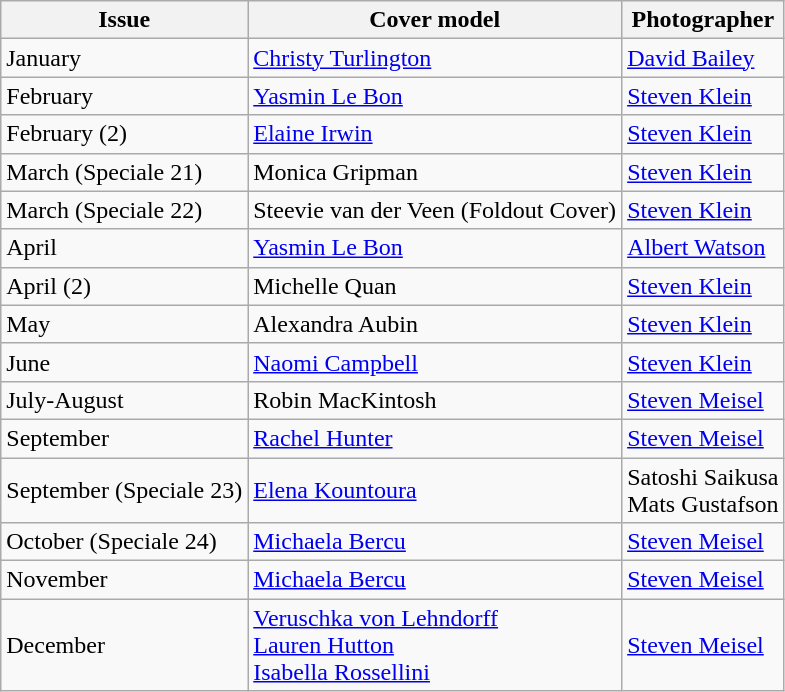<table class="sortable wikitable">
<tr>
<th>Issue</th>
<th>Cover model</th>
<th>Photographer</th>
</tr>
<tr>
<td>January</td>
<td><a href='#'>Christy Turlington</a></td>
<td><a href='#'>David Bailey</a></td>
</tr>
<tr>
<td>February</td>
<td><a href='#'>Yasmin Le Bon</a></td>
<td><a href='#'>Steven Klein</a></td>
</tr>
<tr>
<td>February (2)</td>
<td><a href='#'>Elaine Irwin</a></td>
<td><a href='#'>Steven Klein</a></td>
</tr>
<tr>
<td>March (Speciale 21)</td>
<td>Monica Gripman</td>
<td><a href='#'>Steven Klein</a></td>
</tr>
<tr>
<td>March (Speciale 22)</td>
<td>Steevie van der Veen (Foldout Cover)</td>
<td><a href='#'>Steven Klein</a></td>
</tr>
<tr>
<td>April</td>
<td><a href='#'>Yasmin Le Bon</a></td>
<td><a href='#'>Albert Watson</a></td>
</tr>
<tr>
<td>April (2)</td>
<td>Michelle Quan</td>
<td><a href='#'>Steven Klein</a></td>
</tr>
<tr>
<td>May</td>
<td>Alexandra Aubin</td>
<td><a href='#'>Steven Klein</a></td>
</tr>
<tr>
<td>June</td>
<td><a href='#'>Naomi Campbell</a></td>
<td><a href='#'>Steven Klein</a></td>
</tr>
<tr>
<td>July-August</td>
<td>Robin MacKintosh</td>
<td><a href='#'>Steven Meisel</a></td>
</tr>
<tr>
<td>September</td>
<td><a href='#'>Rachel Hunter</a></td>
<td><a href='#'>Steven Meisel</a></td>
</tr>
<tr>
<td>September (Speciale 23)</td>
<td><a href='#'>Elena Kountoura</a></td>
<td>Satoshi Saikusa <br> Mats Gustafson</td>
</tr>
<tr>
<td>October (Speciale 24)</td>
<td><a href='#'>Michaela Bercu</a></td>
<td><a href='#'>Steven Meisel</a></td>
</tr>
<tr>
<td>November</td>
<td><a href='#'>Michaela Bercu</a></td>
<td><a href='#'>Steven Meisel</a></td>
</tr>
<tr>
<td>December</td>
<td><a href='#'>Veruschka von Lehndorff</a><br><a href='#'>Lauren Hutton</a><br><a href='#'>Isabella Rossellini</a></td>
<td><a href='#'>Steven Meisel</a></td>
</tr>
</table>
